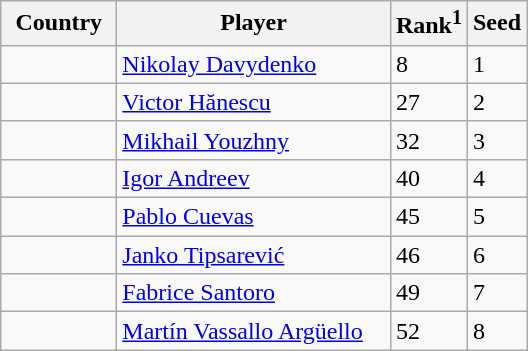<table class="sortable wikitable">
<tr>
<th width="70">Country</th>
<th width="175">Player</th>
<th>Rank<sup>1</sup></th>
<th>Seed</th>
</tr>
<tr>
<td></td>
<td><a href='#'>Nikolay Davydenko</a></td>
<td>8</td>
<td>1</td>
</tr>
<tr>
<td></td>
<td><a href='#'>Victor Hănescu</a></td>
<td>27</td>
<td>2</td>
</tr>
<tr>
<td></td>
<td><a href='#'>Mikhail Youzhny</a></td>
<td>32</td>
<td>3</td>
</tr>
<tr>
<td></td>
<td><a href='#'>Igor Andreev</a></td>
<td>40</td>
<td>4</td>
</tr>
<tr>
<td></td>
<td><a href='#'>Pablo Cuevas</a></td>
<td>45</td>
<td>5</td>
</tr>
<tr>
<td></td>
<td><a href='#'>Janko Tipsarević</a></td>
<td>46</td>
<td>6</td>
</tr>
<tr>
<td></td>
<td><a href='#'>Fabrice Santoro</a></td>
<td>49</td>
<td>7</td>
</tr>
<tr>
<td></td>
<td><a href='#'>Martín Vassallo Argüello</a></td>
<td>52</td>
<td>8</td>
</tr>
</table>
